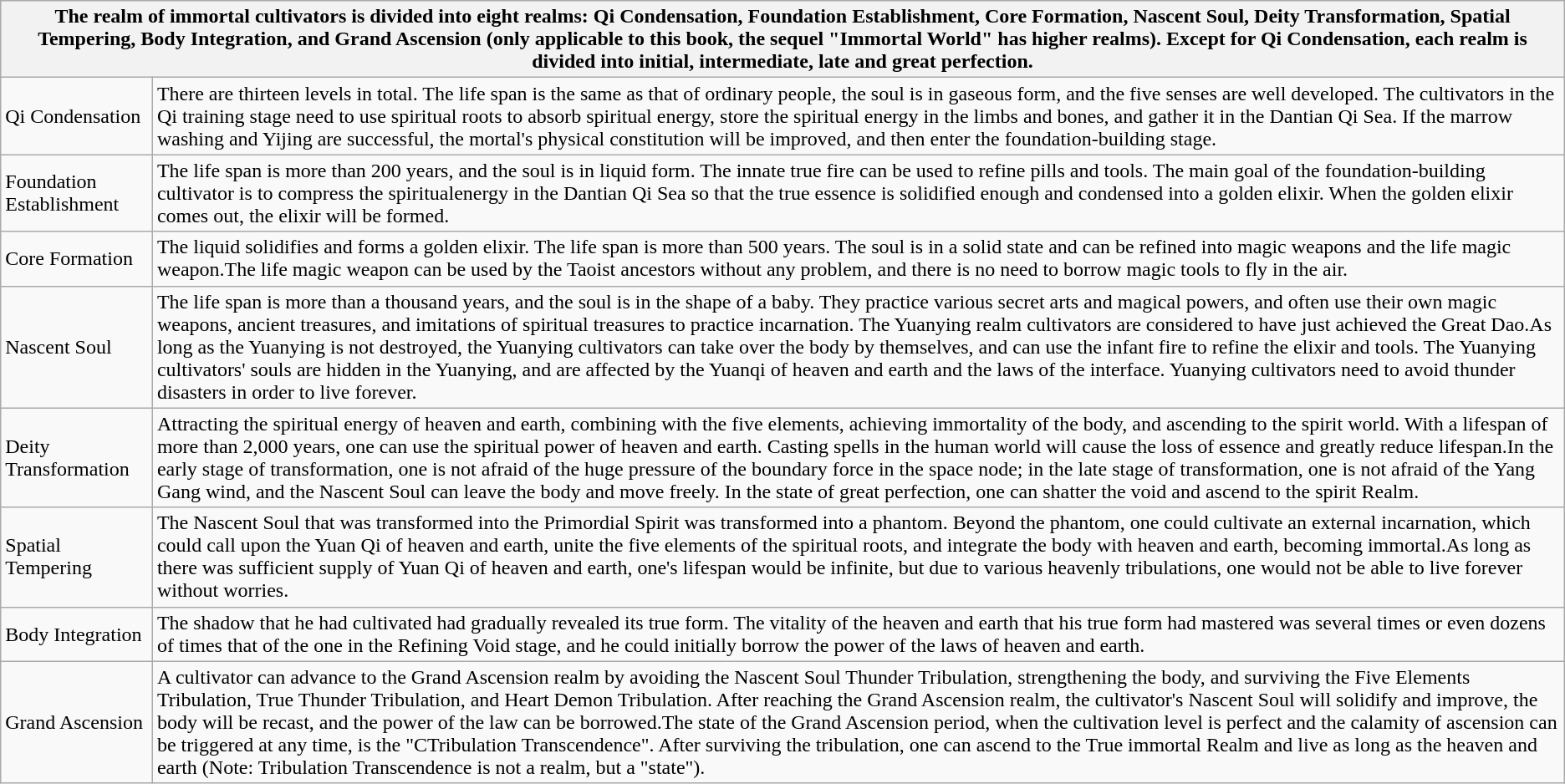<table class="wikitable">
<tr>
<th colspan="2">The realm of immortal cultivators is divided into eight realms: Qi Condensation, Foundation Establishment, Core Formation, Nascent Soul, Deity Transformation, Spatial Tempering, Body Integration, and Grand Ascension (only applicable to this book, the sequel "Immortal World" has higher realms). Except for Qi Condensation, each realm is divided into initial, intermediate, late and great perfection.</th>
</tr>
<tr>
<td>Qi Condensation</td>
<td>There are thirteen levels in total. The life span is the same as that of ordinary people, the soul is in gaseous form, and the five senses are well developed. The cultivators in the Qi training stage need to use spiritual roots to absorb spiritual energy, store the spiritual energy in the limbs and bones, and gather it in the Dantian Qi Sea. If the marrow washing and Yijing are successful, the mortal's physical constitution will be improved, and then enter the foundation-building stage.</td>
</tr>
<tr>
<td>Foundation Establishment</td>
<td>The life span is more than 200 years, and the soul is in liquid form. The innate true fire can be used to refine pills and tools. The main goal of the foundation-building cultivator is to compress the spiritualenergy in the Dantian Qi Sea so that the true essence is solidified enough and condensed into a golden elixir. When the golden elixir comes out, the elixir will be formed.</td>
</tr>
<tr>
<td>Core Formation</td>
<td>The liquid solidifies and forms a golden elixir. The life span is more than 500 years. The soul is in a solid state and can be refined into magic weapons and the life magic weapon.The life magic weapon can be used by the Taoist ancestors without any problem, and there is no need to borrow magic tools to fly in the air.</td>
</tr>
<tr>
<td>Nascent Soul</td>
<td>The life span is more than a thousand years, and the soul is in the shape of a baby. They practice various secret arts and magical powers, and often use their own magic weapons, ancient treasures, and imitations of spiritual treasures to practice incarnation. The Yuanying realm cultivators are considered to have just achieved the Great Dao.As long as the Yuanying is not destroyed, the Yuanying cultivators can take over the body by themselves, and can use the infant fire to refine the elixir and tools. The Yuanying cultivators' souls are hidden in the Yuanying, and are affected by the Yuanqi of heaven and earth and the laws of the interface. Yuanying cultivators need to avoid thunder disasters in order to live forever.</td>
</tr>
<tr>
<td>Deity Transformation</td>
<td>Attracting the spiritual energy of heaven and earth, combining with the five elements, achieving immortality of the body, and ascending to the spirit world. With a lifespan of more than 2,000 years, one can use the spiritual power of heaven and earth. Casting spells in the human world will cause the loss of essence and greatly reduce lifespan.In the early stage of transformation, one is not afraid of the huge pressure of the boundary force in the space node; in the late stage of transformation, one is not afraid of the Yang Gang wind, and the Nascent Soul can leave the body and move freely. In the state of great perfection, one can shatter the void and ascend to the spirit Realm.</td>
</tr>
<tr>
<td>Spatial Tempering</td>
<td>The Nascent Soul that was transformed into the Primordial Spirit was transformed into a phantom. Beyond the phantom, one could cultivate an external incarnation, which could call upon the Yuan Qi of heaven and earth, unite the five elements of the spiritual roots, and integrate the body with heaven and earth, becoming immortal.As long as there was sufficient supply of Yuan Qi of heaven and earth, one's lifespan would be infinite, but due to various heavenly tribulations, one would not be able to live forever without worries.</td>
</tr>
<tr>
<td>Body Integration</td>
<td>The shadow that he had cultivated had gradually revealed its true form. The vitality of the heaven and earth that his true form had mastered was several times or even dozens of times that of the one in the Refining Void stage, and he could initially borrow the power of the laws of heaven and earth.</td>
</tr>
<tr>
<td>Grand Ascension</td>
<td>A cultivator can advance to the Grand Ascension realm by avoiding the Nascent Soul Thunder Tribulation, strengthening the body, and surviving the Five Elements Tribulation, True Thunder Tribulation, and Heart Demon Tribulation. After reaching the Grand Ascension realm, the cultivator's Nascent Soul will solidify and improve, the body will be recast, and the power of the law can be borrowed.The state of the Grand Ascension period, when the cultivation level is perfect and the calamity of ascension can be triggered at any time, is the "CTribulation Transcendence". After surviving the tribulation, one can ascend to the True immortal Realm and live as long as the heaven and earth (Note: Tribulation Transcendence is not a realm, but a "state").</td>
</tr>
</table>
